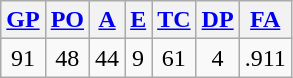<table class="wikitable">
<tr>
<th><a href='#'>GP</a></th>
<th><a href='#'>PO</a></th>
<th><a href='#'>A</a></th>
<th><a href='#'>E</a></th>
<th><a href='#'>TC</a></th>
<th><a href='#'>DP</a></th>
<th><a href='#'>FA</a></th>
</tr>
<tr align=center>
<td>91</td>
<td>48</td>
<td>44</td>
<td>9</td>
<td>61</td>
<td>4</td>
<td>.911</td>
</tr>
</table>
